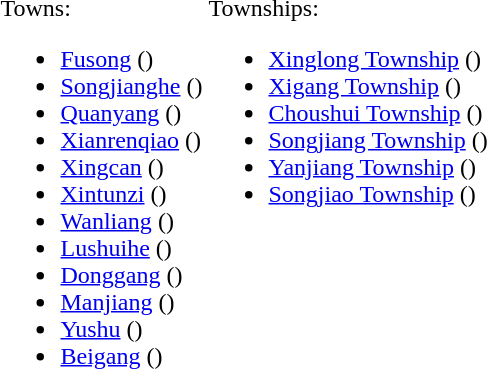<table>
<tr>
<td valign=top><br>Towns:<ul><li><a href='#'>Fusong</a> ()</li><li><a href='#'>Songjianghe</a> ()</li><li><a href='#'>Quanyang</a> ()</li><li><a href='#'>Xianrenqiao</a> ()</li><li><a href='#'>Xingcan</a> ()</li><li><a href='#'>Xintunzi</a> ()</li><li><a href='#'>Wanliang</a> ()</li><li><a href='#'>Lushuihe</a> ()</li><li><a href='#'>Donggang</a> ()</li><li><a href='#'>Manjiang</a> ()</li><li><a href='#'>Yushu</a> ()</li><li><a href='#'>Beigang</a> ()</li></ul></td>
<td valign=top><br>Townships:<ul><li><a href='#'>Xinglong Township</a> ()</li><li><a href='#'>Xigang Township</a> ()</li><li><a href='#'>Choushui Township</a> ()</li><li><a href='#'>Songjiang Township</a> ()</li><li><a href='#'>Yanjiang Township</a> ()</li><li><a href='#'>Songjiao Township</a> ()</li></ul></td>
</tr>
</table>
